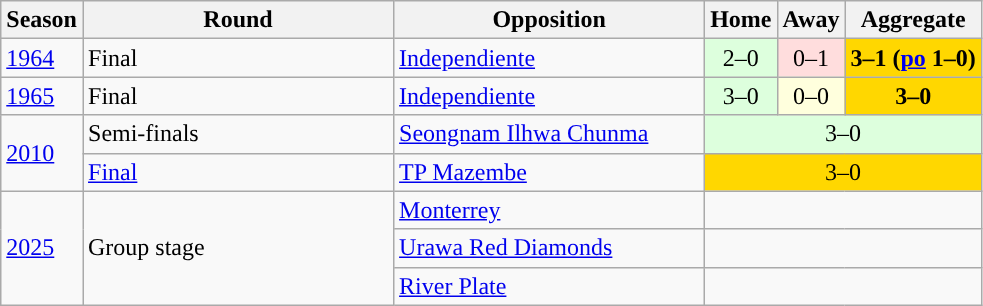<table class="wikitable">
<tr>
<th>Season</th>
<th width=200>Round</th>
<th width=200>Opposition</th>
<th>Home</th>
<th>Away</th>
<th>Aggregate</th>
</tr>
<tr>
<td><a href='#'>1964</a></td>
<td>Final</td>
<td> <a href='#'>Independiente</a></td>
<td style="text-align:center; background:#dfd;">2–0</td>
<td style="text-align:center; background:#fdd;">0–1</td>
<td bgcolor=Gold style="text-align:center;"><strong>3–1 (<a href='#'>po</a> 1–0)</strong></td>
</tr>
<tr>
<td><a href='#'>1965</a></td>
<td>Final</td>
<td> <a href='#'>Independiente</a></td>
<td style="text-align:center; background:#dfd;">3–0</td>
<td style="text-align:center; background:#ffd;">0–0</td>
<td bgcolor=Gold style="text-align:center;"><strong>3–0</strong></td>
</tr>
<tr>
<td rowspan="2"><a href='#'>2010</a></td>
<td>Semi-finals</td>
<td> <a href='#'>Seongnam Ilhwa Chunma</a></td>
<td colspan="3" style="text-align:center; background:#dfd;">3–0</td>
</tr>
<tr>
<td><a href='#'>Final</a></td>
<td> <a href='#'>TP Mazembe</a></td>
<td bgcolor=Gold colspan="3" style="text-align:center;">3–0</td>
</tr>
<tr>
<td rowspan="3"><a href='#'>2025</a></td>
<td rowspan="3">Group stage</td>
<td> <a href='#'>Monterrey</a></td>
<td colspan="3" style="text-align:center;"></td>
</tr>
<tr>
<td> <a href='#'>Urawa Red Diamonds</a></td>
<td colspan="3" style="text-align:center;"></td>
</tr>
<tr>
<td> <a href='#'>River Plate</a></td>
<td colspan="3" style="text-align:center;"></td>
</tr>
</table>
